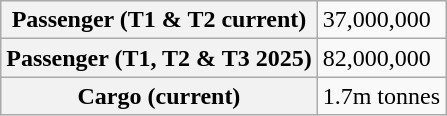<table class="wikitable sortable" style="font-size: 100%;">
<tr>
<th>Passenger (T1 & T2 current)</th>
<td>37,000,000<br></td>
</tr>
<tr>
<th>Passenger (T1, T2 & T3 2025)</th>
<td>82,000,000</td>
</tr>
<tr>
<th>Cargo (current)</th>
<td>1.7m tonnes</td>
</tr>
</table>
